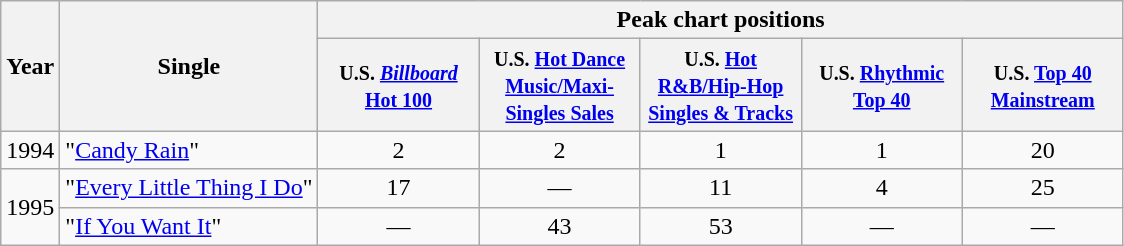<table class="wikitable">
<tr>
<th rowspan="2">Year</th>
<th rowspan="2">Single</th>
<th colspan="5">Peak chart positions</th>
</tr>
<tr>
<th width="100"><small>U.S. <a href='#'><em>Billboard</em> Hot 100</a></small></th>
<th width="100"><small>U.S. <a href='#'>Hot Dance Music/Maxi-Singles Sales</a></small></th>
<th width="100"><small>U.S. <a href='#'>Hot R&B/Hip-Hop Singles & Tracks</a></small></th>
<th width="100"><small>U.S. <a href='#'>Rhythmic Top 40</a></small></th>
<th width="100"><small>U.S. <a href='#'>Top 40 Mainstream</a></small></th>
</tr>
<tr>
<td align="center">1994</td>
<td align="left">"<a href='#'>Candy Rain</a>"</td>
<td align="center">2</td>
<td align="center">2</td>
<td align="center">1</td>
<td align="center">1</td>
<td align="center">20</td>
</tr>
<tr>
<td align="center" rowspan="2">1995</td>
<td align="left">"<a href='#'>Every Little Thing I Do</a>"</td>
<td align="center">17</td>
<td align="center">—</td>
<td align="center">11</td>
<td align="center">4</td>
<td align="center">25</td>
</tr>
<tr>
<td align="left">"<a href='#'>If You Want It</a>"</td>
<td align="center">—</td>
<td align="center">43</td>
<td align="center">53</td>
<td align="center">—</td>
<td align="center">—</td>
</tr>
</table>
